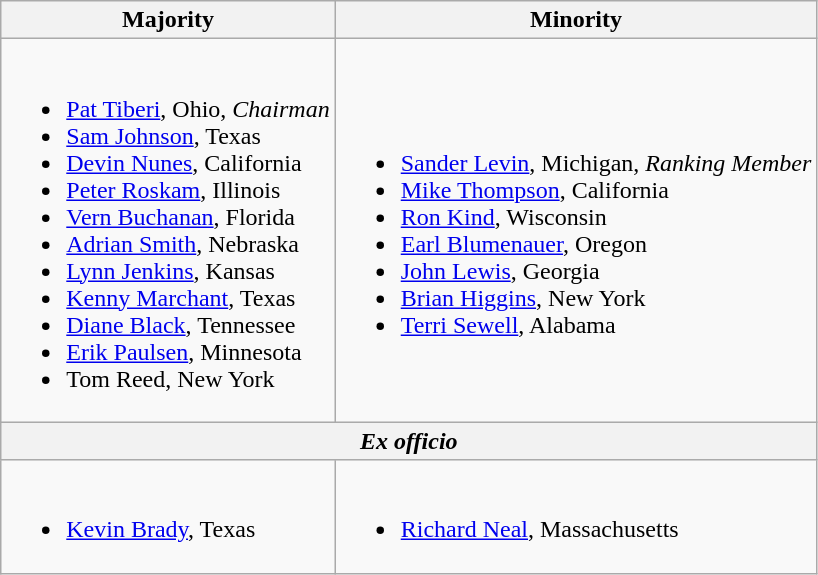<table class=wikitable>
<tr>
<th>Majority</th>
<th>Minority</th>
</tr>
<tr>
<td><br><ul><li><a href='#'>Pat Tiberi</a>, Ohio, <em>Chairman</em></li><li><a href='#'>Sam Johnson</a>, Texas</li><li><a href='#'>Devin Nunes</a>, California</li><li><a href='#'>Peter Roskam</a>, Illinois</li><li><a href='#'>Vern Buchanan</a>, Florida</li><li><a href='#'>Adrian Smith</a>, Nebraska</li><li><a href='#'>Lynn Jenkins</a>, Kansas</li><li><a href='#'>Kenny Marchant</a>, Texas</li><li><a href='#'>Diane Black</a>, Tennessee</li><li><a href='#'>Erik Paulsen</a>, Minnesota</li><li>Tom Reed, New York</li></ul></td>
<td><br><ul><li><a href='#'>Sander Levin</a>, Michigan, <em>Ranking Member</em></li><li><a href='#'>Mike Thompson</a>, California</li><li><a href='#'>Ron Kind</a>, Wisconsin</li><li><a href='#'>Earl Blumenauer</a>, Oregon</li><li><a href='#'>John Lewis</a>, Georgia</li><li><a href='#'>Brian Higgins</a>, New York</li><li><a href='#'>Terri Sewell</a>, Alabama</li></ul></td>
</tr>
<tr>
<th colspan=2><em>Ex officio</em></th>
</tr>
<tr>
<td><br><ul><li><a href='#'>Kevin Brady</a>, Texas</li></ul></td>
<td><br><ul><li><a href='#'>Richard Neal</a>, Massachusetts</li></ul></td>
</tr>
</table>
